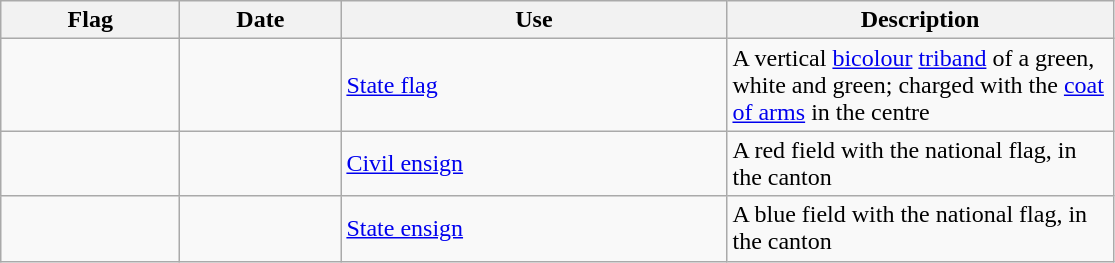<table class="wikitable" style="background: #f9f9f9">
<tr>
<th width="112">Flag</th>
<th width="100">Date</th>
<th width="250">Use</th>
<th width="250">Description</th>
</tr>
<tr>
<td></td>
<td></td>
<td><a href='#'>State flag</a></td>
<td>A vertical <a href='#'>bicolour</a> <a href='#'>triband</a> of a green, white and green; charged with the <a href='#'>coat of arms</a> in the centre</td>
</tr>
<tr>
<td></td>
<td></td>
<td><a href='#'>Civil ensign</a></td>
<td>A red field with the national flag, in the canton</td>
</tr>
<tr>
<td></td>
<td></td>
<td><a href='#'>State ensign</a></td>
<td>A blue field with the national flag, in the canton</td>
</tr>
</table>
